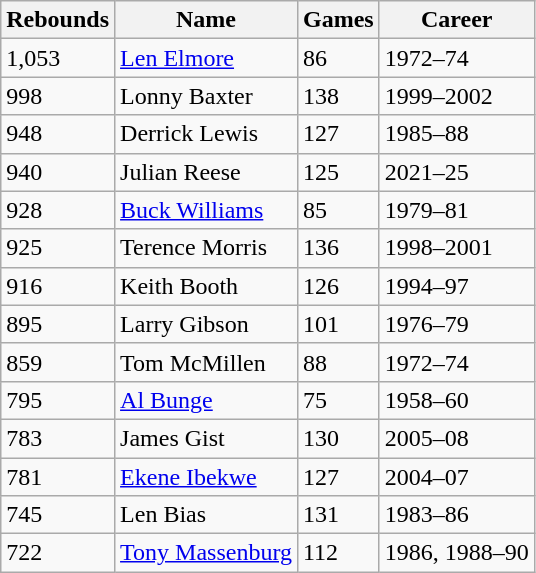<table class="wikitable">
<tr>
<th>Rebounds</th>
<th>Name</th>
<th>Games</th>
<th>Career</th>
</tr>
<tr>
<td>1,053</td>
<td><a href='#'>Len Elmore</a></td>
<td>86</td>
<td>1972–74</td>
</tr>
<tr>
<td>998</td>
<td>Lonny Baxter</td>
<td>138</td>
<td>1999–2002</td>
</tr>
<tr>
<td>948</td>
<td>Derrick Lewis</td>
<td>127</td>
<td>1985–88</td>
</tr>
<tr>
<td>940</td>
<td>Julian Reese</td>
<td>125</td>
<td>2021–25</td>
</tr>
<tr>
<td>928</td>
<td><a href='#'>Buck Williams</a></td>
<td>85</td>
<td>1979–81</td>
</tr>
<tr>
<td>925</td>
<td>Terence Morris</td>
<td>136</td>
<td>1998–2001</td>
</tr>
<tr>
<td>916</td>
<td>Keith Booth</td>
<td>126</td>
<td>1994–97</td>
</tr>
<tr>
<td>895</td>
<td>Larry Gibson</td>
<td>101</td>
<td>1976–79</td>
</tr>
<tr>
<td>859</td>
<td>Tom McMillen</td>
<td>88</td>
<td>1972–74</td>
</tr>
<tr>
<td>795</td>
<td><a href='#'>Al Bunge</a></td>
<td>75</td>
<td>1958–60</td>
</tr>
<tr>
<td>783</td>
<td>James Gist</td>
<td>130</td>
<td>2005–08</td>
</tr>
<tr>
<td>781</td>
<td><a href='#'>Ekene Ibekwe</a></td>
<td>127</td>
<td>2004–07</td>
</tr>
<tr>
<td>745</td>
<td>Len Bias</td>
<td>131</td>
<td>1983–86</td>
</tr>
<tr>
<td>722</td>
<td><a href='#'>Tony Massenburg</a></td>
<td>112</td>
<td>1986, 1988–90</td>
</tr>
</table>
